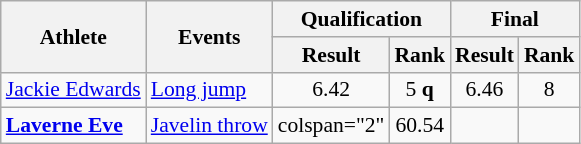<table class=wikitable style="font-size:90%">
<tr>
<th rowspan="2">Athlete</th>
<th rowspan="2">Events</th>
<th colspan="2">Qualification</th>
<th colspan="2">Final</th>
</tr>
<tr>
<th>Result</th>
<th>Rank</th>
<th>Result</th>
<th>Rank</th>
</tr>
<tr>
<td><a href='#'>Jackie Edwards</a></td>
<td><a href='#'>Long jump</a></td>
<td align="center">6.42</td>
<td align="center">5 <strong>q</strong></td>
<td align="center">6.46</td>
<td align="center">8</td>
</tr>
<tr>
<td><strong><a href='#'>Laverne Eve</a></strong></td>
<td><a href='#'>Javelin throw</a></td>
<td>colspan="2" </td>
<td align="center">60.54</td>
<td align="center"></td>
</tr>
</table>
